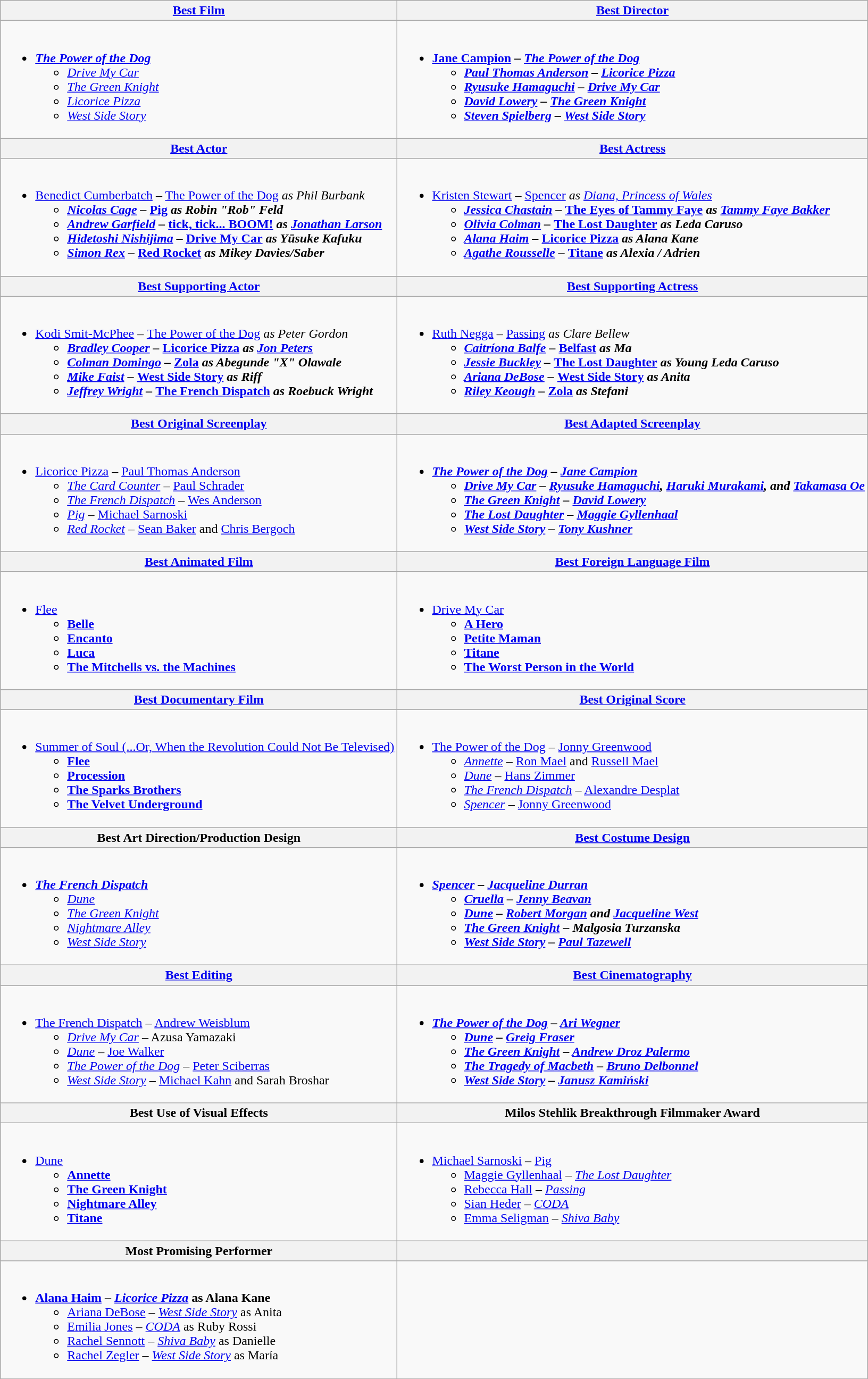<table class="wikitable">
<tr>
<th><a href='#'>Best Film</a></th>
<th><a href='#'>Best Director</a></th>
</tr>
<tr>
<td valign="top"><br><ul><li><strong><em><a href='#'>The Power of the Dog</a></em></strong><ul><li><em><a href='#'>Drive My Car</a></em></li><li><em><a href='#'>The Green Knight</a></em></li><li><em><a href='#'>Licorice Pizza</a></em></li><li><em><a href='#'>West Side Story</a></em></li></ul></li></ul></td>
<td valign="top"><br><ul><li><strong><a href='#'>Jane Campion</a> – <em><a href='#'>The Power of the Dog</a><strong><em><ul><li><a href='#'>Paul Thomas Anderson</a> – </em><a href='#'>Licorice Pizza</a><em></li><li><a href='#'>Ryusuke Hamaguchi</a> – </em><a href='#'>Drive My Car</a><em></li><li><a href='#'>David Lowery</a> – </em><a href='#'>The Green Knight</a><em></li><li><a href='#'>Steven Spielberg</a> – </em><a href='#'>West Side Story</a><em></li></ul></li></ul></td>
</tr>
<tr>
<th><a href='#'>Best Actor</a></th>
<th><a href='#'>Best Actress</a></th>
</tr>
<tr>
<td valign="top"><br><ul><li></strong><a href='#'>Benedict Cumberbatch</a> – </em><a href='#'>The Power of the Dog</a><em> as Phil Burbank<strong><ul><li><a href='#'>Nicolas Cage</a> – </em><a href='#'>Pig</a><em> as Robin "Rob" Feld</li><li><a href='#'>Andrew Garfield</a> – </em><a href='#'>tick, tick... BOOM!</a><em> as <a href='#'>Jonathan Larson</a></li><li><a href='#'>Hidetoshi Nishijima</a> – </em><a href='#'>Drive My Car</a><em> as Yūsuke Kafuku</li><li><a href='#'>Simon Rex</a> – </em><a href='#'>Red Rocket</a><em> as Mikey Davies/Saber</li></ul></li></ul></td>
<td valign="top"><br><ul><li></strong><a href='#'>Kristen Stewart</a> – </em><a href='#'>Spencer</a><em> as <a href='#'>Diana, Princess of Wales</a><strong><ul><li><a href='#'>Jessica Chastain</a> – </em><a href='#'>The Eyes of Tammy Faye</a><em> as <a href='#'>Tammy Faye Bakker</a></li><li><a href='#'>Olivia Colman</a> – </em><a href='#'>The Lost Daughter</a><em> as Leda Caruso</li><li><a href='#'>Alana Haim</a> – </em><a href='#'>Licorice Pizza</a><em> as Alana Kane</li><li><a href='#'>Agathe Rousselle</a> – </em><a href='#'>Titane</a><em> as Alexia / Adrien</li></ul></li></ul></td>
</tr>
<tr>
<th><a href='#'>Best Supporting Actor</a></th>
<th><a href='#'>Best Supporting Actress</a></th>
</tr>
<tr>
<td valign="top"><br><ul><li></strong><a href='#'>Kodi Smit-McPhee</a> – </em><a href='#'>The Power of the Dog</a><em> as Peter Gordon<strong><ul><li><a href='#'>Bradley Cooper</a> – </em><a href='#'>Licorice Pizza</a><em> as <a href='#'>Jon Peters</a></li><li><a href='#'>Colman Domingo</a> – </em><a href='#'>Zola</a><em> as Abegunde "X" Olawale</li><li><a href='#'>Mike Faist</a> – </em><a href='#'>West Side Story</a><em> as Riff</li><li><a href='#'>Jeffrey Wright</a> – </em><a href='#'>The French Dispatch</a><em> as Roebuck Wright</li></ul></li></ul></td>
<td valign="top"><br><ul><li></strong><a href='#'>Ruth Negga</a> – </em><a href='#'>Passing</a><em> as Clare Bellew<strong><ul><li><a href='#'>Caitríona Balfe</a> – </em><a href='#'>Belfast</a><em> as Ma</li><li><a href='#'>Jessie Buckley</a> – </em><a href='#'>The Lost Daughter</a><em> as Young Leda Caruso</li><li><a href='#'>Ariana DeBose</a> – </em><a href='#'>West Side Story</a><em> as Anita</li><li><a href='#'>Riley Keough</a> – </em><a href='#'>Zola</a><em> as Stefani</li></ul></li></ul></td>
</tr>
<tr>
<th><a href='#'>Best Original Screenplay</a></th>
<th><a href='#'>Best Adapted Screenplay</a></th>
</tr>
<tr>
<td valign="top"><br><ul><li></em></strong><a href='#'>Licorice Pizza</a></em> – <a href='#'>Paul Thomas Anderson</a></strong><ul><li><em><a href='#'>The Card Counter</a></em> – <a href='#'>Paul Schrader</a></li><li><em><a href='#'>The French Dispatch</a></em> – <a href='#'>Wes Anderson</a></li><li><em><a href='#'>Pig</a></em> – <a href='#'>Michael Sarnoski</a></li><li><em><a href='#'>Red Rocket</a></em> – <a href='#'>Sean Baker</a> and <a href='#'>Chris Bergoch</a></li></ul></li></ul></td>
<td valign="top"><br><ul><li><strong><em><a href='#'>The Power of the Dog</a><em> – <a href='#'>Jane Campion</a><strong><ul><li></em><a href='#'>Drive My Car</a><em> – <a href='#'>Ryusuke Hamaguchi</a>, <a href='#'>Haruki Murakami</a>, and <a href='#'>Takamasa Oe</a></li><li></em><a href='#'>The Green Knight</a><em> – <a href='#'>David Lowery</a></li><li></em><a href='#'>The Lost Daughter</a><em> – <a href='#'>Maggie Gyllenhaal</a></li><li></em><a href='#'>West Side Story</a><em> – <a href='#'>Tony Kushner</a></li></ul></li></ul></td>
</tr>
<tr>
<th><a href='#'>Best Animated Film</a></th>
<th><a href='#'>Best Foreign Language Film</a></th>
</tr>
<tr>
<td valign="top"><br><ul><li></em></strong><a href='#'>Flee</a><strong><em><ul><li></em><a href='#'>Belle</a><em></li><li></em><a href='#'>Encanto</a><em></li><li></em><a href='#'>Luca</a><em></li><li></em><a href='#'>The Mitchells vs. the Machines</a><em></li></ul></li></ul></td>
<td valign="top"><br><ul><li></em></strong><a href='#'>Drive My Car</a><strong><em><ul><li></em><a href='#'>A Hero</a><em></li><li></em><a href='#'>Petite Maman</a><em></li><li></em><a href='#'>Titane</a><em></li><li></em><a href='#'>The Worst Person in the World</a><em></li></ul></li></ul></td>
</tr>
<tr>
<th><a href='#'>Best Documentary Film</a></th>
<th><a href='#'>Best Original Score</a></th>
</tr>
<tr>
<td valign="top"><br><ul><li></em></strong><a href='#'>Summer of Soul (...Or, When the Revolution Could Not Be Televised)</a><strong><em><ul><li></em><a href='#'>Flee</a><em></li><li></em><a href='#'>Procession</a><em></li><li></em><a href='#'>The Sparks Brothers</a><em></li><li></em><a href='#'>The Velvet Underground</a><em></li></ul></li></ul></td>
<td valign="top"><br><ul><li></em></strong><a href='#'>The Power of the Dog</a></em> – <a href='#'>Jonny Greenwood</a></strong><ul><li><em><a href='#'>Annette</a></em> – <a href='#'>Ron Mael</a> and <a href='#'>Russell Mael</a></li><li><em><a href='#'>Dune</a></em> – <a href='#'>Hans Zimmer</a></li><li><em><a href='#'>The French Dispatch</a></em> – <a href='#'>Alexandre Desplat</a></li><li><em><a href='#'>Spencer</a></em> – <a href='#'>Jonny Greenwood</a></li></ul></li></ul></td>
</tr>
<tr>
<th>Best Art Direction/Production Design</th>
<th><a href='#'>Best Costume Design</a></th>
</tr>
<tr>
<td valign="top"><br><ul><li><strong><em><a href='#'>The French Dispatch</a></em></strong><ul><li><em><a href='#'>Dune</a></em></li><li><em><a href='#'>The Green Knight</a></em></li><li><em><a href='#'>Nightmare Alley</a></em></li><li><em><a href='#'>West Side Story</a></em></li></ul></li></ul></td>
<td valign="top"><br><ul><li><strong><em><a href='#'>Spencer</a><em> – <a href='#'>Jacqueline Durran</a><strong><ul><li></em><a href='#'>Cruella</a><em> – <a href='#'>Jenny Beavan</a></li><li></em><a href='#'>Dune</a><em> – <a href='#'>Robert Morgan</a> and <a href='#'>Jacqueline West</a></li><li></em><a href='#'>The Green Knight</a><em> – Malgosia Turzanska</li><li></em><a href='#'>West Side Story</a><em> – <a href='#'>Paul Tazewell</a></li></ul></li></ul></td>
</tr>
<tr>
<th><a href='#'>Best Editing</a></th>
<th><a href='#'>Best Cinematography</a></th>
</tr>
<tr>
<td valign="top"><br><ul><li></em></strong><a href='#'>The French Dispatch</a></em> – <a href='#'>Andrew Weisblum</a></strong><ul><li><em><a href='#'>Drive My Car</a></em> – Azusa Yamazaki</li><li><em><a href='#'>Dune</a></em> – <a href='#'>Joe Walker</a></li><li><em><a href='#'>The Power of the Dog</a></em> – <a href='#'>Peter Sciberras</a></li><li><em><a href='#'>West Side Story</a></em> – <a href='#'>Michael Kahn</a> and Sarah Broshar</li></ul></li></ul></td>
<td valign="top"><br><ul><li><strong><em><a href='#'>The Power of the Dog</a><em> – <a href='#'>Ari Wegner</a><strong><ul><li></em><a href='#'>Dune</a><em> – <a href='#'>Greig Fraser</a></li><li></em><a href='#'>The Green Knight</a><em> – <a href='#'>Andrew Droz Palermo</a></li><li></em><a href='#'>The Tragedy of Macbeth</a><em> – <a href='#'>Bruno Delbonnel</a></li><li></em><a href='#'>West Side Story</a><em> – <a href='#'>Janusz Kamiński</a></li></ul></li></ul></td>
</tr>
<tr>
<th>Best Use of Visual Effects</th>
<th>Milos Stehlik Breakthrough Filmmaker Award</th>
</tr>
<tr>
<td valign="top"><br><ul><li></em></strong><a href='#'>Dune</a><strong><em><ul><li></em><a href='#'>Annette</a><em></li><li></em><a href='#'>The Green Knight</a><em></li><li></em><a href='#'>Nightmare Alley</a><em></li><li></em><a href='#'>Titane</a><em></li></ul></li></ul></td>
<td valign="top"><br><ul><li></strong><a href='#'>Michael Sarnoski</a> – </em><a href='#'>Pig</a></em></strong><ul><li><a href='#'>Maggie Gyllenhaal</a> – <em><a href='#'>The Lost Daughter</a></em></li><li><a href='#'>Rebecca Hall</a> – <em><a href='#'>Passing</a></em></li><li><a href='#'>Sian Heder</a> – <em><a href='#'>CODA</a></em></li><li><a href='#'>Emma Seligman</a> – <em><a href='#'>Shiva Baby</a></em></li></ul></li></ul></td>
</tr>
<tr>
<th>Most Promising Performer</th>
<th></th>
</tr>
<tr>
<td valign="top"><br><ul><li><strong><a href='#'>Alana Haim</a> – <em><a href='#'>Licorice Pizza</a></em> as Alana Kane</strong><ul><li><a href='#'>Ariana DeBose</a> – <em><a href='#'>West Side Story</a></em> as Anita</li><li><a href='#'>Emilia Jones</a> – <em><a href='#'>CODA</a></em> as Ruby Rossi</li><li><a href='#'>Rachel Sennott</a> – <em><a href='#'>Shiva Baby</a></em> as Danielle</li><li><a href='#'>Rachel Zegler</a> – <em><a href='#'>West Side Story</a></em> as María</li></ul></li></ul></td>
<td valign="top"></td>
</tr>
</table>
